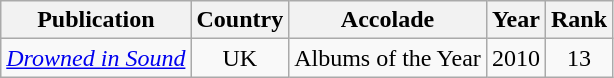<table class="wikitable sortable">
<tr>
<th>Publication</th>
<th>Country</th>
<th>Accolade</th>
<th>Year</th>
<th>Rank</th>
</tr>
<tr>
<td><em><a href='#'>Drowned in Sound</a></em></td>
<td align="center">UK</td>
<td>Albums of the Year</td>
<td>2010</td>
<td align="center">13</td>
</tr>
</table>
